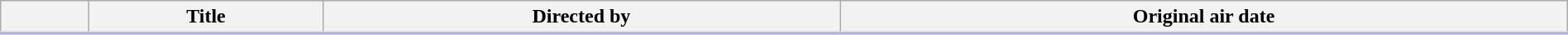<table class="wikitable" style="width:100%; margin:auto; background:#FFF;">
<tr style="border-bottom: 3px solid #CCF;">
<th style="width:4em;"></th>
<th>Title</th>
<th>Directed by</th>
<th>Original air date</th>
</tr>
<tr>
</tr>
</table>
